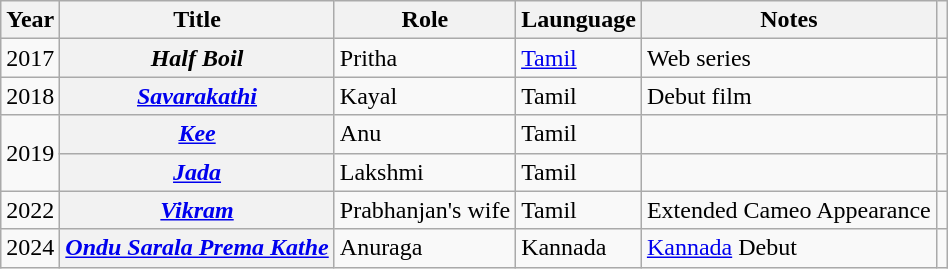<table class="wikitable plainrowheaders sortable">
<tr>
<th>Year</th>
<th>Title</th>
<th>Role</th>
<th>Launguage</th>
<th class="unsortable">Notes</th>
<th class="unsortable"></th>
</tr>
<tr>
<td>2017</td>
<th scope="row"><em>Half Boil</em></th>
<td>Pritha</td>
<td><a href='#'>Tamil</a></td>
<td>Web series</td>
<td></td>
</tr>
<tr>
<td>2018</td>
<th scope="row"><em><a href='#'>Savarakathi</a></em></th>
<td>Kayal</td>
<td>Tamil</td>
<td>Debut film</td>
<td></td>
</tr>
<tr>
<td rowspan="2">2019</td>
<th scope="row"><a href='#'><em>Kee</em></a></th>
<td>Anu</td>
<td>Tamil</td>
<td></td>
<td></td>
</tr>
<tr>
<th scope="row"><em><a href='#'>Jada</a></em></th>
<td>Lakshmi</td>
<td>Tamil</td>
<td></td>
<td></td>
</tr>
<tr>
<td>2022</td>
<th scope="row"><em><a href='#'>Vikram</a></em></th>
<td>Prabhanjan's wife</td>
<td>Tamil</td>
<td>Extended Cameo Appearance</td>
<td></td>
</tr>
<tr>
<td>2024</td>
<th scope="row"><em><a href='#'>Ondu Sarala Prema Kathe</a></em></th>
<td>Anuraga</td>
<td>Kannada</td>
<td><a href='#'>Kannada</a> Debut</td>
<td></td>
</tr>
</table>
